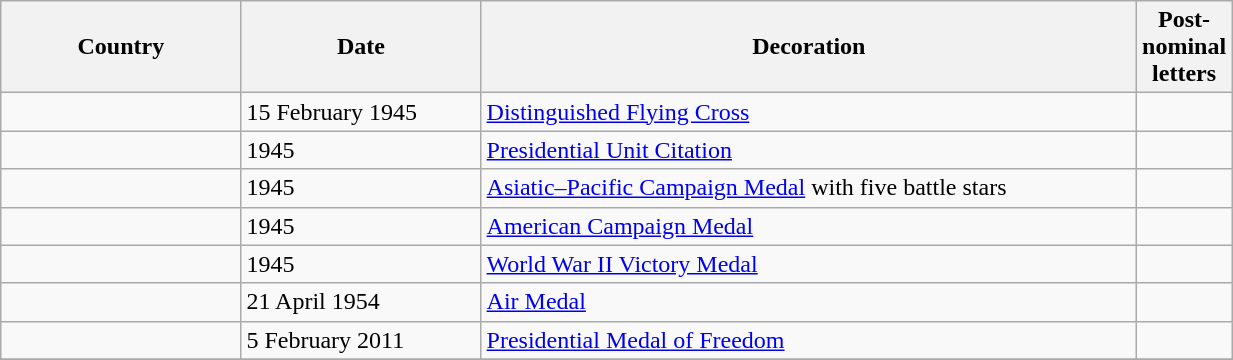<table class="wikitable" style="width:65%;">
<tr>
<th style="width:20%;">Country</th>
<th style="width:20%;">Date</th>
<th style="width:55%;">Decoration</th>
<th style="width:5%;">Post-nominal letters</th>
</tr>
<tr>
<td></td>
<td>15 February 1945</td>
<td><a href='#'>Distinguished Flying Cross</a></td>
<td></td>
</tr>
<tr>
<td></td>
<td>1945</td>
<td><a href='#'>Presidential Unit Citation</a></td>
<td></td>
</tr>
<tr>
<td></td>
<td>1945</td>
<td><a href='#'>Asiatic–Pacific Campaign Medal</a> with five battle stars</td>
<td></td>
</tr>
<tr>
<td></td>
<td>1945</td>
<td><a href='#'>American Campaign Medal</a></td>
<td></td>
</tr>
<tr>
<td></td>
<td>1945</td>
<td><a href='#'>World War II Victory Medal</a></td>
<td></td>
</tr>
<tr>
<td></td>
<td>21 April 1954</td>
<td><a href='#'>Air Medal</a></td>
<td></td>
</tr>
<tr>
<td></td>
<td>5 February 2011</td>
<td><a href='#'>Presidential Medal of Freedom</a></td>
<td></td>
</tr>
<tr>
</tr>
</table>
